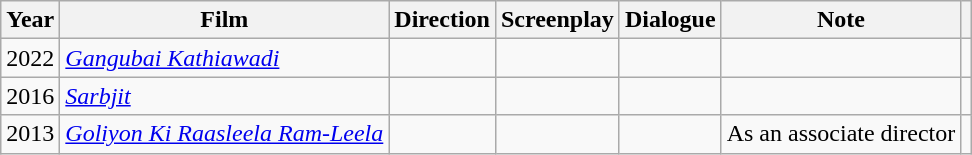<table class="wikitable">
<tr>
<th>Year</th>
<th>Film</th>
<th>Direction</th>
<th>Screenplay</th>
<th>Dialogue</th>
<th>Note</th>
<th scope="col" class="unsortable"></th>
</tr>
<tr>
<td style="text-align:center;">2022</td>
<td><em><a href='#'>Gangubai Kathiawadi</a></em></td>
<td></td>
<td></td>
<td></td>
<td></td>
<td></td>
</tr>
<tr>
<td style="text-align:center;">2016</td>
<td><em><a href='#'>Sarbjit</a></em></td>
<td></td>
<td></td>
<td></td>
<td></td>
<td></td>
</tr>
<tr>
<td style="text-align:center;">2013</td>
<td><em><a href='#'>Goliyon Ki Raasleela Ram-Leela</a></em></td>
<td></td>
<td></td>
<td></td>
<td>As an associate director</td>
<td></td>
</tr>
</table>
